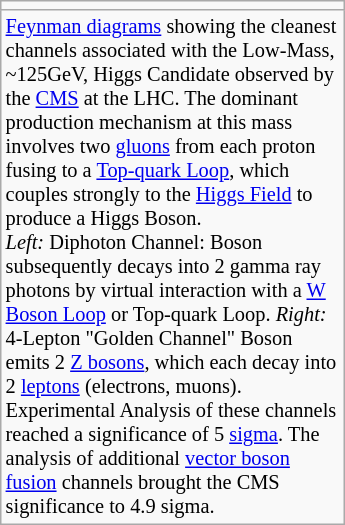<table class="wikitable" style="float:right; clear:right; margin-top:0; margin-left:10px; margin-bottom:8px; margin-right:0; padding:7px; font-size:85%; width:230px;">
<tr>
<td></td>
</tr>
<tr>
<td><a href='#'>Feynman diagrams</a> showing the cleanest channels associated with the Low-Mass, ~125GeV, Higgs Candidate observed by the <a href='#'>CMS</a> at the LHC. The dominant production mechanism at this mass involves two <a href='#'>gluons</a> from each proton fusing to a <a href='#'>Top-quark Loop</a>, which couples strongly to the <a href='#'>Higgs Field</a> to produce a Higgs Boson.<br><em>Left:</em> Diphoton Channel: Boson subsequently decays into 2 gamma ray photons by virtual interaction with a <a href='#'>W Boson Loop</a> or Top-quark Loop.
<em>Right:</em> 4-Lepton "Golden Channel" Boson emits 2 <a href='#'>Z bosons</a>, which each decay into 2 <a href='#'>leptons</a> (electrons, muons).
Experimental Analysis of these channels reached a significance of 5 <a href='#'>sigma</a>.
The analysis of additional <a href='#'>vector boson fusion</a> channels brought the CMS significance to 4.9 sigma.</td>
</tr>
</table>
